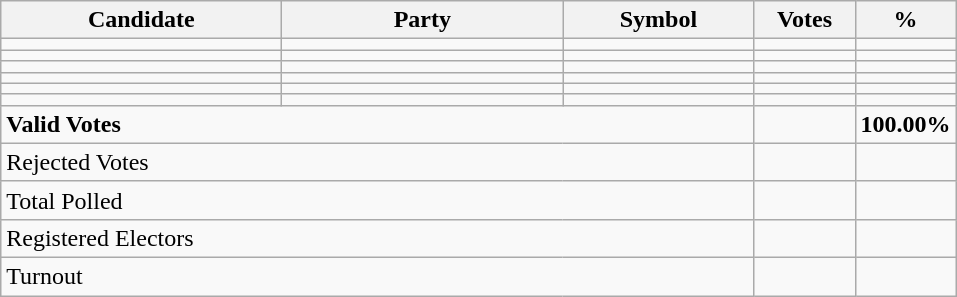<table class="wikitable" border="1" style="text-align:right;">
<tr>
<th align=left width="180">Candidate</th>
<th align=left width="180">Party</th>
<th align=left width="120">Symbol</th>
<th align=left width="60">Votes</th>
<th align=left width="60">%</th>
</tr>
<tr>
<td align=left></td>
<td align=left></td>
<td></td>
<td></td>
<td></td>
</tr>
<tr>
<td align=left></td>
<td align=left></td>
<td></td>
<td></td>
<td></td>
</tr>
<tr>
<td align=left></td>
<td align=left></td>
<td></td>
<td></td>
<td></td>
</tr>
<tr>
<td align=left></td>
<td align=left></td>
<td></td>
<td></td>
<td></td>
</tr>
<tr>
<td align=left></td>
<td align=left></td>
<td></td>
<td></td>
<td></td>
</tr>
<tr>
<td align=left></td>
<td align=left></td>
<td></td>
<td></td>
<td></td>
</tr>
<tr>
<td align=left colspan=3><strong>Valid Votes</strong></td>
<td><strong> </strong></td>
<td><strong>100.00%</strong></td>
</tr>
<tr>
<td align=left colspan=3>Rejected Votes</td>
<td></td>
<td></td>
</tr>
<tr>
<td align=left colspan=3>Total Polled</td>
<td></td>
<td></td>
</tr>
<tr>
<td align=left colspan=3>Registered Electors</td>
<td></td>
<td></td>
</tr>
<tr>
<td align=left colspan=3>Turnout</td>
<td></td>
</tr>
</table>
